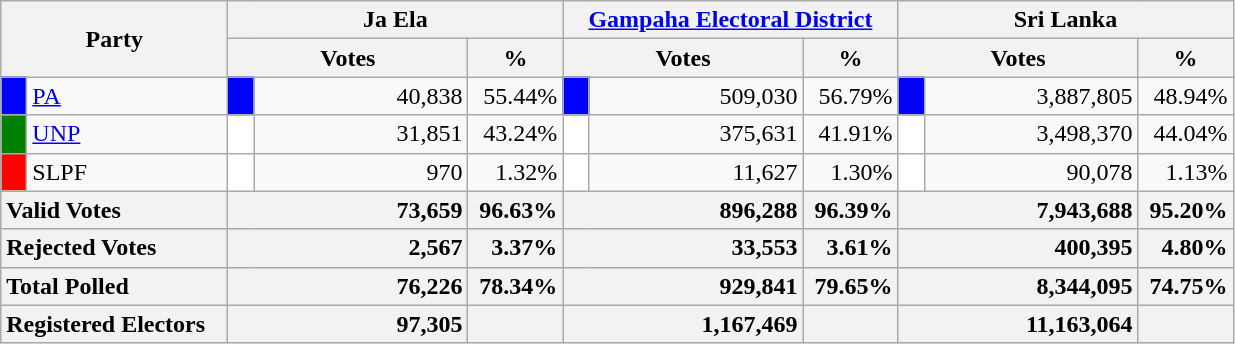<table class="wikitable">
<tr>
<th colspan="2" width="144px"rowspan="2">Party</th>
<th colspan="3" width="216px">Ja Ela</th>
<th colspan="3" width="216px"><a href='#'>Gampaha Electoral District</a></th>
<th colspan="3" width="216px">Sri Lanka</th>
</tr>
<tr>
<th colspan="2" width="144px">Votes</th>
<th>%</th>
<th colspan="2" width="144px">Votes</th>
<th>%</th>
<th colspan="2" width="144px">Votes</th>
<th>%</th>
</tr>
<tr>
<td style="background-color:blue;" width="10px"></td>
<td style="text-align:left;"><a href='#'>PA</a></td>
<td style="background-color:blue;" width="10px"></td>
<td style="text-align:right;">40,838</td>
<td style="text-align:right;">55.44%</td>
<td style="background-color:blue;" width="10px"></td>
<td style="text-align:right;">509,030</td>
<td style="text-align:right;">56.79%</td>
<td style="background-color:blue;" width="10px"></td>
<td style="text-align:right;">3,887,805</td>
<td style="text-align:right;">48.94%</td>
</tr>
<tr>
<td style="background-color:green;" width="10px"></td>
<td style="text-align:left;"><a href='#'>UNP</a></td>
<td style="background-color:white;" width="10px"></td>
<td style="text-align:right;">31,851</td>
<td style="text-align:right;">43.24%</td>
<td style="background-color:white;" width="10px"></td>
<td style="text-align:right;">375,631</td>
<td style="text-align:right;">41.91%</td>
<td style="background-color:white;" width="10px"></td>
<td style="text-align:right;">3,498,370</td>
<td style="text-align:right;">44.04%</td>
</tr>
<tr>
<td style="background-color:red;" width="10px"></td>
<td style="text-align:left;">SLPF</td>
<td style="background-color:white;" width="10px"></td>
<td style="text-align:right;">970</td>
<td style="text-align:right;">1.32%</td>
<td style="background-color:white;" width="10px"></td>
<td style="text-align:right;">11,627</td>
<td style="text-align:right;">1.30%</td>
<td style="background-color:white;" width="10px"></td>
<td style="text-align:right;">90,078</td>
<td style="text-align:right;">1.13%</td>
</tr>
<tr>
<th colspan="2" width="144px"style="text-align:left;">Valid Votes</th>
<th style="text-align:right;"colspan="2" width="144px">73,659</th>
<th style="text-align:right;">96.63%</th>
<th style="text-align:right;"colspan="2" width="144px">896,288</th>
<th style="text-align:right;">96.39%</th>
<th style="text-align:right;"colspan="2" width="144px">7,943,688</th>
<th style="text-align:right;">95.20%</th>
</tr>
<tr>
<th colspan="2" width="144px"style="text-align:left;">Rejected Votes</th>
<th style="text-align:right;"colspan="2" width="144px">2,567</th>
<th style="text-align:right;">3.37%</th>
<th style="text-align:right;"colspan="2" width="144px">33,553</th>
<th style="text-align:right;">3.61%</th>
<th style="text-align:right;"colspan="2" width="144px">400,395</th>
<th style="text-align:right;">4.80%</th>
</tr>
<tr>
<th colspan="2" width="144px"style="text-align:left;">Total Polled</th>
<th style="text-align:right;"colspan="2" width="144px">76,226</th>
<th style="text-align:right;">78.34%</th>
<th style="text-align:right;"colspan="2" width="144px">929,841</th>
<th style="text-align:right;">79.65%</th>
<th style="text-align:right;"colspan="2" width="144px">8,344,095</th>
<th style="text-align:right;">74.75%</th>
</tr>
<tr>
<th colspan="2" width="144px"style="text-align:left;">Registered Electors</th>
<th style="text-align:right;"colspan="2" width="144px">97,305</th>
<th></th>
<th style="text-align:right;"colspan="2" width="144px">1,167,469</th>
<th></th>
<th style="text-align:right;"colspan="2" width="144px">11,163,064</th>
<th></th>
</tr>
</table>
